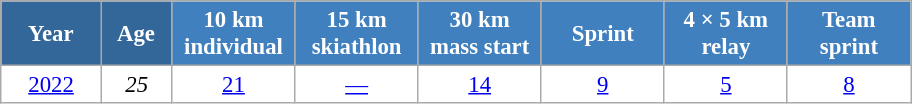<table class="wikitable" style="font-size:95%; text-align:center; border:grey solid 1px; border-collapse:collapse; background:#ffffff;">
<tr>
<th style="background-color:#369; color:white; width:60px;"> Year </th>
<th style="background-color:#369; color:white; width:40px;"> Age </th>
<th style="background-color:#4180be; color:white; width:75px;"> 10 km <br> individual </th>
<th style="background-color:#4180be; color:white; width:75px;"> 15 km <br> skiathlon </th>
<th style="background-color:#4180be; color:white; width:75px;"> 30 km <br> mass start </th>
<th style="background-color:#4180be; color:white; width:75px;"> Sprint </th>
<th style="background-color:#4180be; color:white; width:75px;"> 4 × 5 km <br> relay </th>
<th style="background-color:#4180be; color:white; width:75px;"> Team <br> sprint </th>
</tr>
<tr>
<td><a href='#'>2022</a></td>
<td><em>25</em></td>
<td><a href='#'>21</a></td>
<td><a href='#'>—</a></td>
<td><a href='#'>14</a></td>
<td><a href='#'>9</a></td>
<td><a href='#'>5</a></td>
<td><a href='#'>8</a></td>
</tr>
</table>
